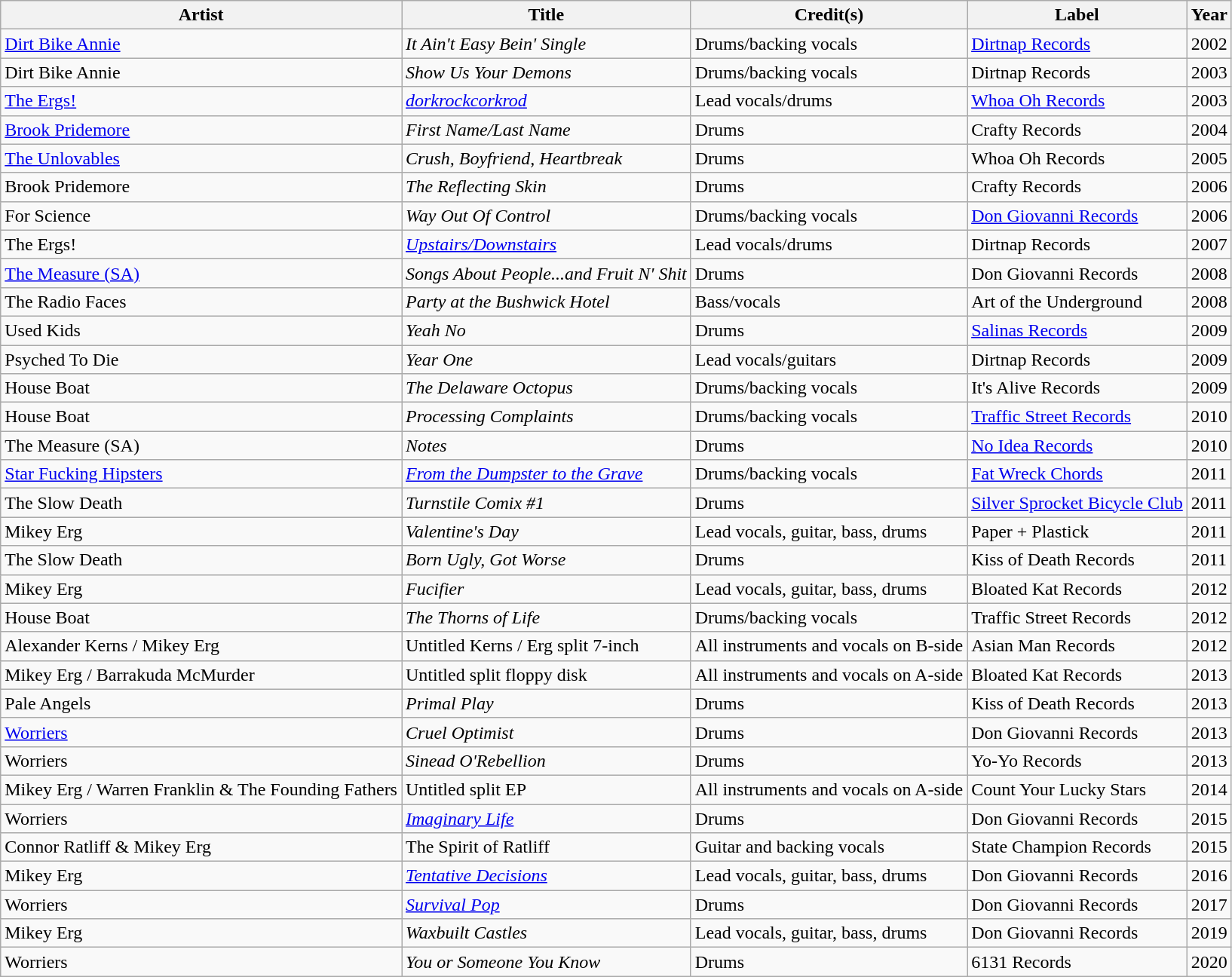<table class="wikitable sortable">
<tr>
<th>Artist</th>
<th>Title</th>
<th>Credit(s)</th>
<th>Label</th>
<th>Year</th>
</tr>
<tr>
<td><a href='#'>Dirt Bike Annie</a></td>
<td><em>It Ain't Easy Bein' Single</em> </td>
<td>Drums/backing vocals</td>
<td><a href='#'>Dirtnap Records</a></td>
<td>2002</td>
</tr>
<tr>
<td>Dirt Bike Annie</td>
<td><em>Show Us Your Demons</em></td>
<td>Drums/backing vocals</td>
<td>Dirtnap Records</td>
<td>2003</td>
</tr>
<tr>
<td><a href='#'>The Ergs!</a></td>
<td><em><a href='#'>dorkrockcorkrod</a></em></td>
<td>Lead vocals/drums</td>
<td><a href='#'>Whoa Oh Records</a></td>
<td>2003</td>
</tr>
<tr>
<td><a href='#'>Brook Pridemore</a></td>
<td><em>First Name/Last Name</em></td>
<td>Drums</td>
<td>Crafty Records</td>
<td>2004</td>
</tr>
<tr>
<td><a href='#'>The Unlovables</a></td>
<td><em>Crush, Boyfriend, Heartbreak</em></td>
<td>Drums</td>
<td>Whoa Oh Records</td>
<td>2005</td>
</tr>
<tr>
<td>Brook Pridemore</td>
<td><em>The Reflecting Skin</em></td>
<td>Drums</td>
<td>Crafty Records</td>
<td>2006</td>
</tr>
<tr>
<td>For Science</td>
<td><em>Way Out Of Control</em></td>
<td>Drums/backing vocals</td>
<td><a href='#'>Don Giovanni Records</a></td>
<td>2006</td>
</tr>
<tr>
<td>The Ergs!</td>
<td><em><a href='#'>Upstairs/Downstairs</a></em></td>
<td>Lead vocals/drums</td>
<td>Dirtnap Records</td>
<td>2007</td>
</tr>
<tr>
<td><a href='#'>The Measure (SA)</a></td>
<td><em>Songs About People...and Fruit N' Shit</em></td>
<td>Drums</td>
<td>Don Giovanni Records</td>
<td>2008</td>
</tr>
<tr>
<td>The Radio Faces</td>
<td><em>Party at the Bushwick Hotel</em></td>
<td>Bass/vocals</td>
<td>Art of the Underground</td>
<td>2008</td>
</tr>
<tr>
<td>Used Kids</td>
<td><em>Yeah No</em></td>
<td>Drums</td>
<td><a href='#'>Salinas Records</a></td>
<td>2009</td>
</tr>
<tr>
<td>Psyched To Die</td>
<td><em>Year One</em></td>
<td>Lead vocals/guitars</td>
<td>Dirtnap Records</td>
<td>2009</td>
</tr>
<tr>
<td>House Boat</td>
<td><em>The Delaware Octopus</em></td>
<td>Drums/backing vocals</td>
<td>It's Alive Records</td>
<td>2009</td>
</tr>
<tr>
<td>House Boat</td>
<td><em>Processing Complaints</em></td>
<td>Drums/backing vocals</td>
<td><a href='#'>Traffic Street Records</a></td>
<td>2010</td>
</tr>
<tr>
<td>The Measure (SA)</td>
<td><em>Notes</em></td>
<td>Drums</td>
<td><a href='#'>No Idea Records</a></td>
<td>2010</td>
</tr>
<tr>
<td><a href='#'>Star Fucking Hipsters</a></td>
<td><em><a href='#'>From the Dumpster to the Grave</a></em></td>
<td>Drums/backing vocals</td>
<td><a href='#'>Fat Wreck Chords</a></td>
<td>2011</td>
</tr>
<tr>
<td>The Slow Death</td>
<td><em>Turnstile Comix #1</em></td>
<td>Drums</td>
<td><a href='#'>Silver Sprocket Bicycle Club</a></td>
<td>2011</td>
</tr>
<tr>
<td>Mikey Erg</td>
<td><em>Valentine's Day</em></td>
<td>Lead vocals, guitar, bass, drums</td>
<td>Paper + Plastick</td>
<td>2011</td>
</tr>
<tr>
<td>The Slow Death</td>
<td><em>Born Ugly, Got Worse</em></td>
<td>Drums</td>
<td>Kiss of Death Records</td>
<td>2011</td>
</tr>
<tr>
<td>Mikey Erg</td>
<td><em>Fucifier</em></td>
<td>Lead vocals, guitar, bass, drums</td>
<td>Bloated Kat Records</td>
<td>2012</td>
</tr>
<tr>
<td>House Boat</td>
<td><em>The Thorns of Life</em></td>
<td>Drums/backing vocals</td>
<td>Traffic Street Records</td>
<td>2012</td>
</tr>
<tr>
<td>Alexander Kerns / Mikey Erg</td>
<td>Untitled Kerns / Erg split 7-inch</td>
<td>All instruments and vocals on B-side</td>
<td>Asian Man Records</td>
<td>2012</td>
</tr>
<tr>
<td>Mikey Erg / Barrakuda McMurder</td>
<td>Untitled split floppy disk</td>
<td>All instruments and vocals on A-side</td>
<td>Bloated Kat Records</td>
<td>2013</td>
</tr>
<tr>
<td>Pale Angels</td>
<td><em>Primal Play</em></td>
<td>Drums</td>
<td>Kiss of Death Records</td>
<td>2013</td>
</tr>
<tr>
<td><a href='#'>Worriers</a></td>
<td><em>Cruel Optimist</em></td>
<td>Drums</td>
<td>Don Giovanni Records</td>
<td>2013</td>
</tr>
<tr>
<td>Worriers</td>
<td><em>Sinead O'Rebellion</em></td>
<td>Drums</td>
<td>Yo-Yo Records</td>
<td>2013</td>
</tr>
<tr>
<td>Mikey Erg / Warren Franklin & The Founding Fathers</td>
<td>Untitled split EP</td>
<td>All instruments and vocals on A-side</td>
<td>Count Your Lucky Stars</td>
<td>2014</td>
</tr>
<tr>
<td>Worriers</td>
<td><em><a href='#'>Imaginary Life</a></em></td>
<td>Drums</td>
<td>Don Giovanni Records</td>
<td>2015</td>
</tr>
<tr>
<td>Connor Ratliff & Mikey Erg</td>
<td>The Spirit of Ratliff</td>
<td>Guitar and backing vocals</td>
<td>State Champion Records</td>
<td>2015</td>
</tr>
<tr>
<td>Mikey Erg</td>
<td><em><a href='#'>Tentative Decisions</a></em></td>
<td>Lead vocals, guitar, bass, drums</td>
<td>Don Giovanni Records</td>
<td>2016</td>
</tr>
<tr>
<td>Worriers</td>
<td><em><a href='#'>Survival Pop</a></em></td>
<td>Drums</td>
<td>Don Giovanni Records</td>
<td>2017</td>
</tr>
<tr>
<td>Mikey Erg</td>
<td><em>Waxbuilt Castles</em></td>
<td>Lead vocals, guitar, bass, drums</td>
<td>Don Giovanni Records</td>
<td>2019</td>
</tr>
<tr>
<td>Worriers</td>
<td><em>You or Someone You Know</em></td>
<td>Drums</td>
<td>6131 Records</td>
<td>2020</td>
</tr>
</table>
